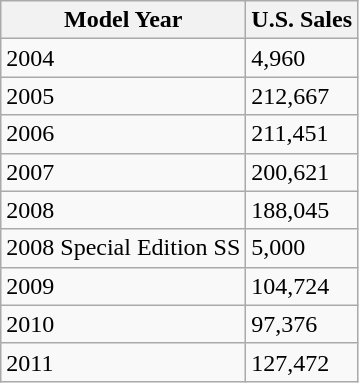<table class="wikitable">
<tr>
<th>Model Year</th>
<th>U.S. Sales</th>
</tr>
<tr>
<td>2004</td>
<td>4,960</td>
</tr>
<tr>
<td>2005</td>
<td>212,667</td>
</tr>
<tr>
<td>2006</td>
<td>211,451</td>
</tr>
<tr>
<td>2007</td>
<td>200,621</td>
</tr>
<tr>
<td>2008</td>
<td>188,045</td>
</tr>
<tr>
<td>2008 Special Edition SS</td>
<td>5,000</td>
</tr>
<tr>
<td>2009</td>
<td>104,724</td>
</tr>
<tr>
<td>2010</td>
<td>97,376</td>
</tr>
<tr>
<td>2011</td>
<td>127,472</td>
</tr>
</table>
